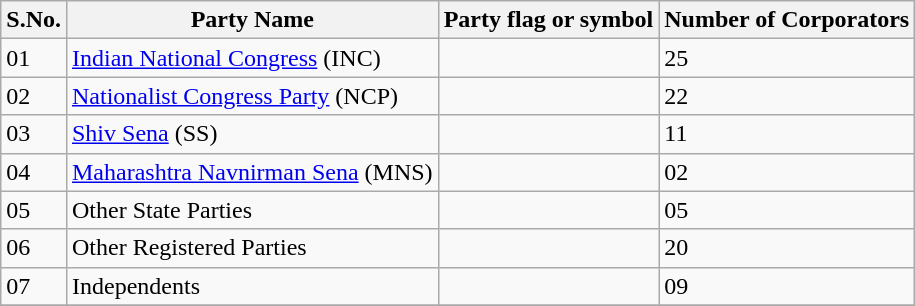<table class="sortable wikitable">
<tr>
<th>S.No.</th>
<th>Party Name</th>
<th>Party flag or symbol</th>
<th>Number of Corporators</th>
</tr>
<tr>
<td>01</td>
<td><a href='#'>Indian National Congress</a> (INC)</td>
<td></td>
<td>25</td>
</tr>
<tr>
<td>02</td>
<td><a href='#'>Nationalist Congress Party</a> (NCP)</td>
<td></td>
<td>22</td>
</tr>
<tr>
<td>03</td>
<td><a href='#'>Shiv Sena</a> (SS)</td>
<td></td>
<td>11</td>
</tr>
<tr>
<td>04</td>
<td><a href='#'>Maharashtra Navnirman Sena</a> (MNS)</td>
<td></td>
<td>02</td>
</tr>
<tr>
<td>05</td>
<td>Other State Parties</td>
<td></td>
<td>05</td>
</tr>
<tr>
<td>06</td>
<td>Other Registered Parties</td>
<td></td>
<td>20</td>
</tr>
<tr>
<td>07</td>
<td>Independents</td>
<td></td>
<td>09</td>
</tr>
<tr>
</tr>
</table>
